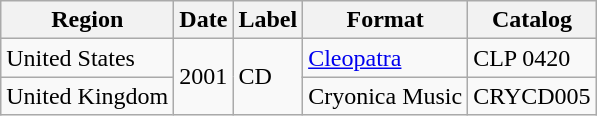<table class="wikitable">
<tr>
<th>Region</th>
<th>Date</th>
<th>Label</th>
<th>Format</th>
<th>Catalog</th>
</tr>
<tr>
<td>United States</td>
<td rowspan="2">2001</td>
<td rowspan="2">CD</td>
<td><a href='#'>Cleopatra</a></td>
<td>CLP 0420</td>
</tr>
<tr>
<td>United Kingdom</td>
<td>Cryonica Music</td>
<td>CRYCD005</td>
</tr>
</table>
